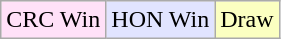<table class="wikitable">
<tr>
<td bgcolor=FFE1F8>CRC Win</td>
<td bgcolor=E1E4FF>HON Win</td>
<td bgcolor=FBFFC1>Draw</td>
</tr>
</table>
